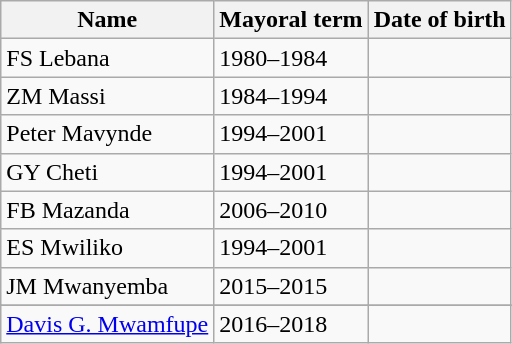<table class="wikitable">
<tr>
<th>Name</th>
<th>Mayoral term</th>
<th>Date of birth</th>
</tr>
<tr>
<td>FS Lebana</td>
<td>1980–1984</td>
<td></td>
</tr>
<tr>
<td>ZM Massi</td>
<td>1984–1994</td>
<td></td>
</tr>
<tr>
<td>Peter Mavynde</td>
<td>1994–2001</td>
<td></td>
</tr>
<tr>
<td>GY Cheti</td>
<td>1994–2001</td>
<td></td>
</tr>
<tr>
<td>FB Mazanda</td>
<td>2006–2010</td>
<td></td>
</tr>
<tr>
<td>ES Mwiliko</td>
<td>1994–2001</td>
<td></td>
</tr>
<tr>
<td>JM Mwanyemba</td>
<td>2015–2015</td>
<td></td>
</tr>
<tr>
</tr>
<tr>
<td><a href='#'>Davis G. Mwamfupe</a></td>
<td>2016–2018</td>
<td></td>
</tr>
</table>
